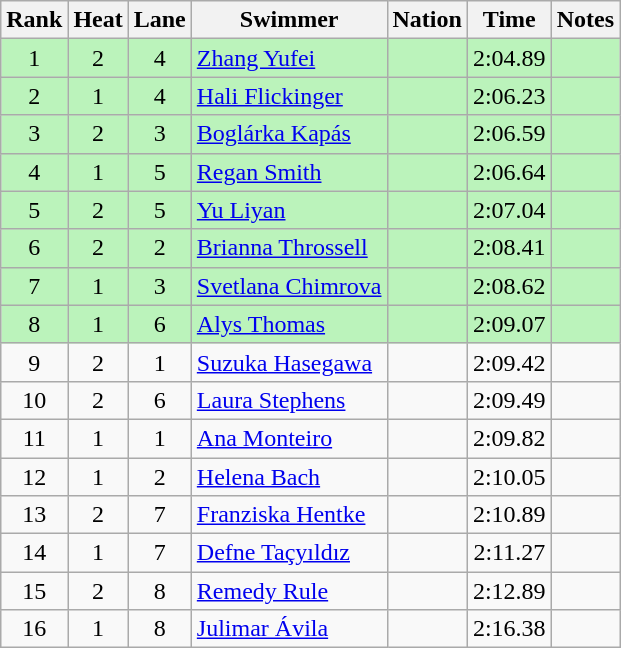<table class="wikitable sortable" style="text-align:center">
<tr>
<th>Rank</th>
<th>Heat</th>
<th>Lane</th>
<th>Swimmer</th>
<th>Nation</th>
<th>Time</th>
<th>Notes</th>
</tr>
<tr bgcolor=bbf3bb>
<td>1</td>
<td>2</td>
<td>4</td>
<td align=left><a href='#'>Zhang Yufei</a></td>
<td align=left></td>
<td>2:04.89</td>
<td></td>
</tr>
<tr bgcolor=bbf3bb>
<td>2</td>
<td>1</td>
<td>4</td>
<td align=left><a href='#'>Hali Flickinger</a></td>
<td align=left></td>
<td>2:06.23</td>
<td></td>
</tr>
<tr bgcolor=bbf3bb>
<td>3</td>
<td>2</td>
<td>3</td>
<td align=left><a href='#'>Boglárka Kapás</a></td>
<td align=left></td>
<td>2:06.59</td>
<td></td>
</tr>
<tr bgcolor=bbf3bb>
<td>4</td>
<td>1</td>
<td>5</td>
<td align=left><a href='#'>Regan Smith</a></td>
<td align=left></td>
<td>2:06.64</td>
<td></td>
</tr>
<tr bgcolor=bbf3bb>
<td>5</td>
<td>2</td>
<td>5</td>
<td align=left><a href='#'>Yu Liyan</a></td>
<td align=left></td>
<td>2:07.04</td>
<td></td>
</tr>
<tr bgcolor=bbf3bb>
<td>6</td>
<td>2</td>
<td>2</td>
<td align=left><a href='#'>Brianna Throssell</a></td>
<td align=left></td>
<td>2:08.41</td>
<td></td>
</tr>
<tr bgcolor=bbf3bb>
<td>7</td>
<td>1</td>
<td>3</td>
<td align=left><a href='#'>Svetlana Chimrova</a></td>
<td align=left></td>
<td>2:08.62</td>
<td></td>
</tr>
<tr bgcolor=bbf3bb>
<td>8</td>
<td>1</td>
<td>6</td>
<td align=left><a href='#'>Alys Thomas</a></td>
<td align=left></td>
<td>2:09.07</td>
<td></td>
</tr>
<tr>
<td>9</td>
<td>2</td>
<td>1</td>
<td align=left><a href='#'>Suzuka Hasegawa</a></td>
<td align=left></td>
<td>2:09.42</td>
<td></td>
</tr>
<tr>
<td>10</td>
<td>2</td>
<td>6</td>
<td align=left><a href='#'>Laura Stephens</a></td>
<td align=left></td>
<td>2:09.49</td>
<td></td>
</tr>
<tr>
<td>11</td>
<td>1</td>
<td>1</td>
<td align=left><a href='#'>Ana Monteiro</a></td>
<td align=left></td>
<td>2:09.82</td>
<td></td>
</tr>
<tr>
<td>12</td>
<td>1</td>
<td>2</td>
<td align=left><a href='#'>Helena Bach</a></td>
<td align=left></td>
<td>2:10.05</td>
<td></td>
</tr>
<tr>
<td>13</td>
<td>2</td>
<td>7</td>
<td align=left><a href='#'>Franziska Hentke</a></td>
<td align=left></td>
<td>2:10.89</td>
<td></td>
</tr>
<tr>
<td>14</td>
<td>1</td>
<td>7</td>
<td align=left><a href='#'>Defne Taçyıldız</a></td>
<td align=left></td>
<td>2:11.27</td>
<td></td>
</tr>
<tr>
<td>15</td>
<td>2</td>
<td>8</td>
<td align=left><a href='#'>Remedy Rule</a></td>
<td align=left></td>
<td>2:12.89</td>
<td></td>
</tr>
<tr>
<td>16</td>
<td>1</td>
<td>8</td>
<td align=left><a href='#'>Julimar Ávila</a></td>
<td align=left></td>
<td>2:16.38</td>
<td></td>
</tr>
</table>
